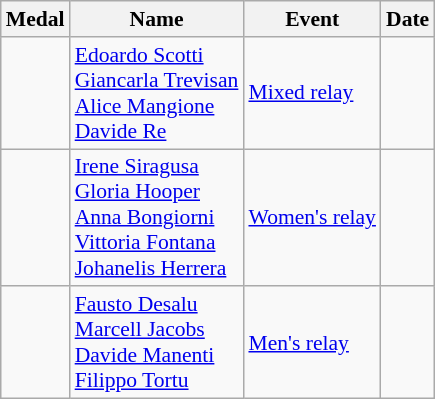<table class="wikitable sortable" style="font-size:90%">
<tr>
<th>Medal</th>
<th>Name</th>
<th>Event</th>
<th>Date</th>
</tr>
<tr>
<td></td>
<td><a href='#'>Edoardo Scotti</a><br><a href='#'>Giancarla Trevisan</a><br><a href='#'>Alice Mangione</a><br><a href='#'>Davide Re</a></td>
<td><a href='#'>Mixed  relay</a></td>
<td></td>
</tr>
<tr>
<td></td>
<td><a href='#'>Irene Siragusa</a><br><a href='#'>Gloria Hooper</a><br><a href='#'>Anna Bongiorni</a><br><a href='#'>Vittoria Fontana</a><br><a href='#'>Johanelis Herrera</a></td>
<td><a href='#'>Women's  relay</a></td>
<td></td>
</tr>
<tr>
<td></td>
<td><a href='#'>Fausto Desalu</a><br><a href='#'>Marcell Jacobs</a><br><a href='#'>Davide Manenti</a><br><a href='#'>Filippo Tortu</a></td>
<td><a href='#'>Men's  relay</a></td>
<td></td>
</tr>
</table>
